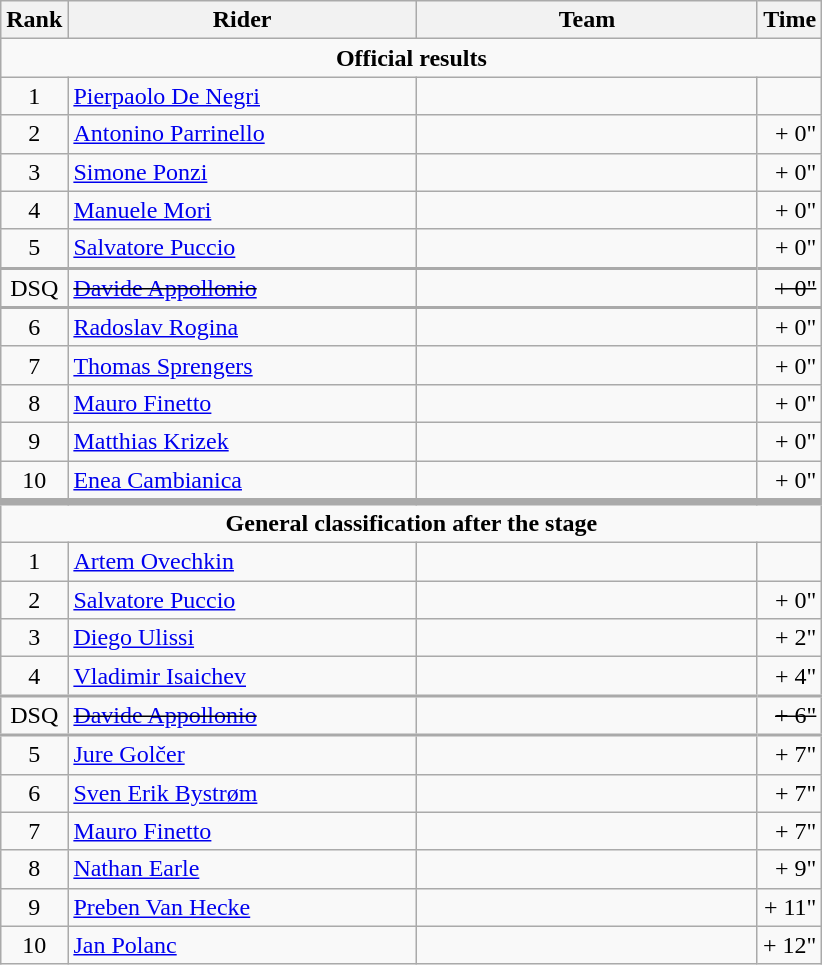<table class="wikitable">
<tr>
<th>Rank</th>
<th>Rider</th>
<th>Team</th>
<th>Time</th>
</tr>
<tr>
<td align=center colspan=4><strong>Official results</strong></td>
</tr>
<tr>
<td align=center>1</td>
<td width=225> <a href='#'>Pierpaolo De Negri</a></td>
<td width=220></td>
<td style="text-align:right;"></td>
</tr>
<tr>
<td align=center>2</td>
<td> <a href='#'>Antonino Parrinello</a></td>
<td></td>
<td style="text-align:right;">+ 0"</td>
</tr>
<tr>
<td align=center>3</td>
<td> <a href='#'>Simone Ponzi</a></td>
<td></td>
<td style="text-align:right;">+ 0"</td>
</tr>
<tr>
<td align=center>4</td>
<td> <a href='#'>Manuele Mori</a></td>
<td></td>
<td style="text-align:right;">+ 0"</td>
</tr>
<tr>
<td align=center>5</td>
<td> <a href='#'>Salvatore Puccio</a></td>
<td></td>
<td style="text-align:right;">+ 0"</td>
</tr>
<tr>
<td style="border-top-width:2px" align=center>DSQ</td>
<td style="border-top-width:2px"><s> <a href='#'>Davide Appollonio</a></s></td>
<td style="border-top-width:2px"><s></s></td>
<td style="border-top-width:2px" align=right><s>+ 0"</s></td>
</tr>
<tr>
<td style="border-top-width:2px" align=center>6</td>
<td style="border-top-width:2px"> <a href='#'>Radoslav Rogina</a></td>
<td style="border-top-width:2px"></td>
<td style="border-top-width:2px" align=right>+ 0"</td>
</tr>
<tr>
<td align=center>7</td>
<td> <a href='#'>Thomas Sprengers</a></td>
<td></td>
<td style="text-align:right;">+ 0"</td>
</tr>
<tr>
<td align=center>8</td>
<td> <a href='#'>Mauro Finetto</a></td>
<td></td>
<td style="text-align:right;">+ 0"</td>
</tr>
<tr>
<td align=center>9</td>
<td> <a href='#'>Matthias Krizek</a></td>
<td></td>
<td style="text-align:right;">+ 0"</td>
</tr>
<tr>
<td align=center>10</td>
<td> <a href='#'>Enea Cambianica</a></td>
<td></td>
<td style="text-align:right;">+ 0"</td>
</tr>
<tr>
<td style="border-top-width:5px" align=center colspan=4><strong>General classification after the stage</strong></td>
</tr>
<tr>
<td align=center>1</td>
<td> <a href='#'>Artem Ovechkin</a> </td>
<td></td>
<td style="text-align:right;"></td>
</tr>
<tr>
<td align=center>2</td>
<td> <a href='#'>Salvatore Puccio</a> </td>
<td></td>
<td style="text-align:right;">+ 0"</td>
</tr>
<tr>
<td align=center>3</td>
<td> <a href='#'>Diego Ulissi</a></td>
<td></td>
<td style="text-align:right;">+ 2"</td>
</tr>
<tr>
<td align=center>4</td>
<td> <a href='#'>Vladimir Isaichev</a></td>
<td></td>
<td style="text-align:right;">+ 4"</td>
</tr>
<tr>
<td style="border-top-width:2px" align=center>DSQ</td>
<td style="border-top-width:2px"><s> <a href='#'>Davide Appollonio</a></s></td>
<td style="border-top-width:2px"><s></s></td>
<td style="border-top-width:2px" align=right><s>+ 6"</s></td>
</tr>
<tr>
<td style="border-top-width:2px" align=center>5</td>
<td style="border-top-width:2px"> <a href='#'>Jure Golčer</a></td>
<td style="border-top-width:2px"></td>
<td style="border-top-width:2px" align=right>+ 7"</td>
</tr>
<tr>
<td align=center>6</td>
<td> <a href='#'>Sven Erik Bystrøm</a></td>
<td></td>
<td style="text-align:right;">+ 7"</td>
</tr>
<tr>
<td align=center>7</td>
<td> <a href='#'>Mauro Finetto</a> </td>
<td></td>
<td style="text-align:right;">+ 7"</td>
</tr>
<tr>
<td align=center>8</td>
<td> <a href='#'>Nathan Earle</a></td>
<td></td>
<td style="text-align:right;">+ 9"</td>
</tr>
<tr>
<td align=center>9</td>
<td> <a href='#'>Preben Van Hecke</a></td>
<td></td>
<td style="text-align:right;">+ 11"</td>
</tr>
<tr>
<td align=center>10</td>
<td> <a href='#'>Jan Polanc</a></td>
<td></td>
<td style="text-align:right;">+ 12"</td>
</tr>
</table>
